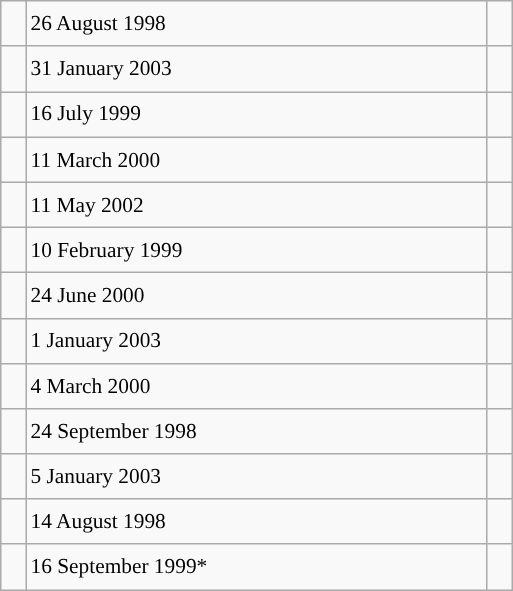<table class="wikitable" style="font-size: 89%; float: left; width: 24em; margin-right: 1em; line-height: 1.65em !important;">
<tr>
<td></td>
<td>26 August 1998</td>
<td></td>
</tr>
<tr>
<td></td>
<td>31 January 2003</td>
<td></td>
</tr>
<tr>
<td></td>
<td>16 July 1999</td>
<td></td>
</tr>
<tr>
<td></td>
<td>11 March 2000</td>
<td></td>
</tr>
<tr>
<td></td>
<td>11 May 2002</td>
<td></td>
</tr>
<tr>
<td></td>
<td>10 February 1999</td>
<td></td>
</tr>
<tr>
<td></td>
<td>24 June 2000</td>
<td></td>
</tr>
<tr>
<td></td>
<td>1 January 2003</td>
<td></td>
</tr>
<tr>
<td></td>
<td>4 March 2000</td>
<td></td>
</tr>
<tr>
<td></td>
<td>24 September 1998</td>
<td></td>
</tr>
<tr>
<td></td>
<td>5 January 2003</td>
<td></td>
</tr>
<tr>
<td></td>
<td>14 August 1998</td>
<td></td>
</tr>
<tr>
<td></td>
<td>16 September 1999*</td>
<td></td>
</tr>
</table>
